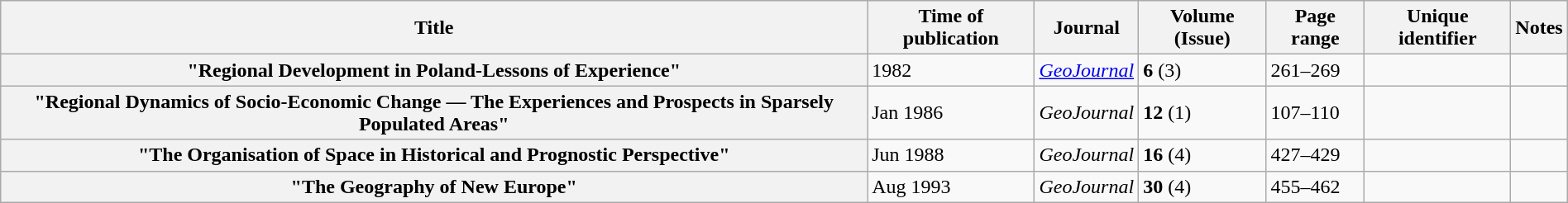<table class="wikitable sortable plainrowheaders" style="margin-right: 0;">
<tr>
<th scope="col" class="unsortable">Title</th>
<th scope="col">Time of publication</th>
<th scope="col" class="unsortable">Journal</th>
<th scope="col" class="unsortable">Volume (Issue)</th>
<th scope="col" class="unsortable">Page range</th>
<th scope="col" class="unsortable">Unique identifier</th>
<th scope="col" class="unsortable">Notes</th>
</tr>
<tr>
<th scope="row">"Regional Development in Poland-Lessons of Experience"</th>
<td>1982</td>
<td><em><a href='#'>GeoJournal</a></em></td>
<td><strong>6</strong> (3)</td>
<td>261–269</td>
<td></td>
<td></td>
</tr>
<tr>
<th scope="row">"Regional Dynamics of Socio-Economic Change — The Experiences and Prospects in Sparsely Populated Areas"</th>
<td>Jan 1986</td>
<td><em>GeoJournal</em></td>
<td><strong>12</strong> (1)</td>
<td>107–110</td>
<td></td>
<td></td>
</tr>
<tr>
<th scope="row">"The Organisation of Space in Historical and Prognostic Perspective"</th>
<td>Jun 1988</td>
<td><em>GeoJournal</em></td>
<td><strong>16</strong> (4)</td>
<td>427–429</td>
<td></td>
<td></td>
</tr>
<tr>
<th scope="row">"The Geography of New Europe"</th>
<td>Aug 1993</td>
<td><em>GeoJournal</em></td>
<td><strong>30</strong> (4)</td>
<td>455–462</td>
<td></td>
<td></td>
</tr>
</table>
